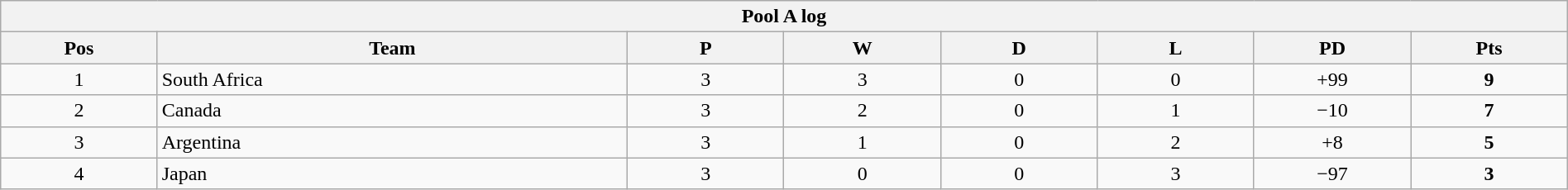<table class="wikitable" style="text-align:center; font-size:100%; width:100%;">
<tr>
<th colspan="100%" cellpadding="0" cellspacing="0"><strong>Pool A log</strong></th>
</tr>
<tr>
<th style="width:10%;">Pos</th>
<th style="width:30%;">Team</th>
<th style="width:10%;">P</th>
<th style="width:10%;">W</th>
<th style="width:10%;">D</th>
<th style="width:10%;">L</th>
<th style="width:10%;">PD</th>
<th style="width:10%;">Pts</th>
</tr>
<tr>
<td>1</td>
<td style="text-align:left;">South Africa</td>
<td>3</td>
<td>3</td>
<td>0</td>
<td>0</td>
<td>+99</td>
<td><strong>9</strong></td>
</tr>
<tr>
<td>2</td>
<td style="text-align:left;">Canada</td>
<td>3</td>
<td>2</td>
<td>0</td>
<td>1</td>
<td>−10</td>
<td><strong>7</strong></td>
</tr>
<tr>
<td>3</td>
<td style="text-align:left;">Argentina</td>
<td>3</td>
<td>1</td>
<td>0</td>
<td>2</td>
<td>+8</td>
<td><strong>5</strong></td>
</tr>
<tr>
<td>4</td>
<td style="text-align:left;">Japan</td>
<td>3</td>
<td>0</td>
<td>0</td>
<td>3</td>
<td>−97</td>
<td><strong>3</strong></td>
</tr>
</table>
